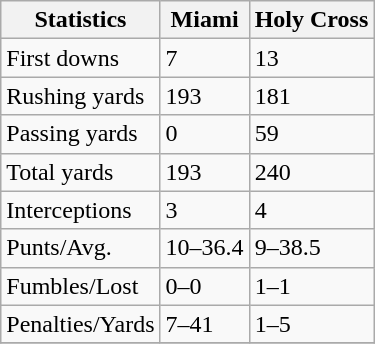<table class="wikitable">
<tr>
<th>Statistics</th>
<th>Miami</th>
<th>Holy Cross</th>
</tr>
<tr>
<td>First downs</td>
<td>7</td>
<td>13</td>
</tr>
<tr>
<td>Rushing yards</td>
<td>193</td>
<td>181</td>
</tr>
<tr>
<td>Passing yards</td>
<td>0</td>
<td>59</td>
</tr>
<tr>
<td>Total yards</td>
<td>193</td>
<td>240</td>
</tr>
<tr>
<td>Interceptions</td>
<td>3</td>
<td>4</td>
</tr>
<tr>
<td>Punts/Avg.</td>
<td>10–36.4</td>
<td>9–38.5</td>
</tr>
<tr>
<td>Fumbles/Lost</td>
<td>0–0</td>
<td>1–1</td>
</tr>
<tr>
<td>Penalties/Yards</td>
<td>7–41</td>
<td>1–5</td>
</tr>
<tr>
</tr>
</table>
